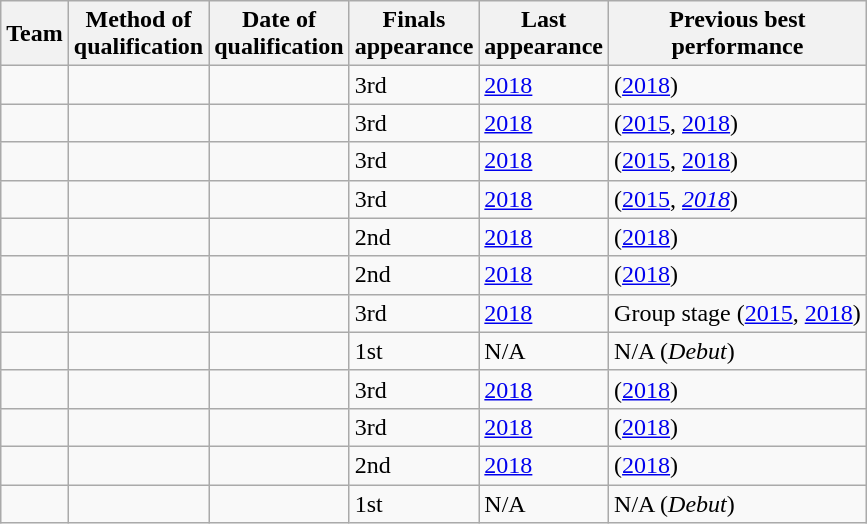<table class="wikitable sortable" style="text-align:left;">
<tr>
<th>Team</th>
<th>Method of<br>qualification</th>
<th>Date of<br>qualification</th>
<th data-sort-type="number">Finals<br>appearance</th>
<th>Last<br>appearance</th>
<th>Previous best<br>performance</th>
</tr>
<tr>
<td></td>
<td></td>
<td></td>
<td>3rd</td>
<td><a href='#'>2018</a></td>
<td> (<a href='#'>2018</a>)</td>
</tr>
<tr>
<td></td>
<td></td>
<td></td>
<td>3rd</td>
<td><a href='#'>2018</a></td>
<td> (<a href='#'>2015</a>, <a href='#'>2018</a>)</td>
</tr>
<tr>
<td></td>
<td></td>
<td></td>
<td>3rd</td>
<td><a href='#'>2018</a></td>
<td> (<a href='#'>2015</a>, <a href='#'>2018</a>)</td>
</tr>
<tr>
<td></td>
<td></td>
<td></td>
<td>3rd</td>
<td><a href='#'>2018</a></td>
<td> (<a href='#'>2015</a>, <em><a href='#'>2018</a></em>)</td>
</tr>
<tr>
<td></td>
<td></td>
<td></td>
<td>2nd</td>
<td><a href='#'>2018</a></td>
<td> (<a href='#'>2018</a>)</td>
</tr>
<tr>
<td></td>
<td></td>
<td></td>
<td>2nd</td>
<td><a href='#'>2018</a></td>
<td> (<a href='#'>2018</a>)</td>
</tr>
<tr>
<td></td>
<td></td>
<td></td>
<td>3rd</td>
<td><a href='#'>2018</a></td>
<td>Group stage (<a href='#'>2015</a>, <a href='#'>2018</a>)</td>
</tr>
<tr>
<td></td>
<td></td>
<td></td>
<td>1st</td>
<td>N/A</td>
<td>N/A (<em>Debut</em>)</td>
</tr>
<tr>
<td></td>
<td></td>
<td></td>
<td>3rd</td>
<td><a href='#'>2018</a></td>
<td> (<a href='#'>2018</a>)</td>
</tr>
<tr>
<td></td>
<td></td>
<td></td>
<td>3rd</td>
<td><a href='#'>2018</a></td>
<td> (<a href='#'>2018</a>)</td>
</tr>
<tr>
<td></td>
<td></td>
<td></td>
<td>2nd</td>
<td><a href='#'>2018</a></td>
<td> (<a href='#'>2018</a>)</td>
</tr>
<tr>
<td></td>
<td></td>
<td></td>
<td>1st</td>
<td>N/A</td>
<td>N/A (<em>Debut</em>)</td>
</tr>
</table>
